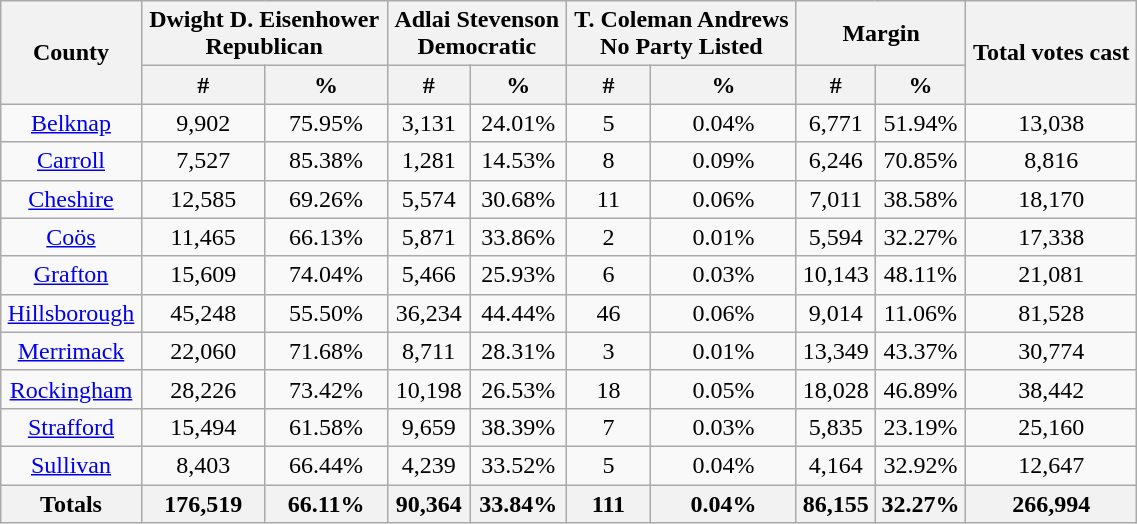<table width="60%" class="wikitable sortable">
<tr>
<th rowspan="2">County</th>
<th colspan="2">Dwight D. Eisenhower<br>Republican</th>
<th colspan="2">Adlai Stevenson<br>Democratic</th>
<th colspan="2">T. Coleman Andrews<br>No Party Listed</th>
<th colspan="2">Margin</th>
<th rowspan="2">Total votes cast</th>
</tr>
<tr>
<th style="text-align:center;" data-sort-type="number">#</th>
<th style="text-align:center;" data-sort-type="number">%</th>
<th style="text-align:center;" data-sort-type="number">#</th>
<th style="text-align:center;" data-sort-type="number">%</th>
<th style="text-align:center;" data-sort-type="number">#</th>
<th style="text-align:center;" data-sort-type="number">%</th>
<th style="text-align:center;" data-sort-type="number">#</th>
<th style="text-align:center;" data-sort-type="number">%</th>
</tr>
<tr style="text-align:center;">
<td><a href='#'>Belknap</a></td>
<td>9,902</td>
<td>75.95%</td>
<td>3,131</td>
<td>24.01%</td>
<td>5</td>
<td>0.04%</td>
<td>6,771</td>
<td>51.94%</td>
<td>13,038</td>
</tr>
<tr style="text-align:center;">
<td><a href='#'>Carroll</a></td>
<td>7,527</td>
<td>85.38%</td>
<td>1,281</td>
<td>14.53%</td>
<td>8</td>
<td>0.09%</td>
<td>6,246</td>
<td>70.85%</td>
<td>8,816</td>
</tr>
<tr style="text-align:center;">
<td><a href='#'>Cheshire</a></td>
<td>12,585</td>
<td>69.26%</td>
<td>5,574</td>
<td>30.68%</td>
<td>11</td>
<td>0.06%</td>
<td>7,011</td>
<td>38.58%</td>
<td>18,170</td>
</tr>
<tr style="text-align:center;">
<td><a href='#'>Coös</a></td>
<td>11,465</td>
<td>66.13%</td>
<td>5,871</td>
<td>33.86%</td>
<td>2</td>
<td>0.01%</td>
<td>5,594</td>
<td>32.27%</td>
<td>17,338</td>
</tr>
<tr style="text-align:center;">
<td><a href='#'>Grafton</a></td>
<td>15,609</td>
<td>74.04%</td>
<td>5,466</td>
<td>25.93%</td>
<td>6</td>
<td>0.03%</td>
<td>10,143</td>
<td>48.11%</td>
<td>21,081</td>
</tr>
<tr style="text-align:center;">
<td><a href='#'>Hillsborough</a></td>
<td>45,248</td>
<td>55.50%</td>
<td>36,234</td>
<td>44.44%</td>
<td>46</td>
<td>0.06%</td>
<td>9,014</td>
<td>11.06%</td>
<td>81,528</td>
</tr>
<tr style="text-align:center;">
<td><a href='#'>Merrimack</a></td>
<td>22,060</td>
<td>71.68%</td>
<td>8,711</td>
<td>28.31%</td>
<td>3</td>
<td>0.01%</td>
<td>13,349</td>
<td>43.37%</td>
<td>30,774</td>
</tr>
<tr style="text-align:center;">
<td><a href='#'>Rockingham</a></td>
<td>28,226</td>
<td>73.42%</td>
<td>10,198</td>
<td>26.53%</td>
<td>18</td>
<td>0.05%</td>
<td>18,028</td>
<td>46.89%</td>
<td>38,442</td>
</tr>
<tr style="text-align:center;">
<td><a href='#'>Strafford</a></td>
<td>15,494</td>
<td>61.58%</td>
<td>9,659</td>
<td>38.39%</td>
<td>7</td>
<td>0.03%</td>
<td>5,835</td>
<td>23.19%</td>
<td>25,160</td>
</tr>
<tr style="text-align:center;">
<td><a href='#'>Sullivan</a></td>
<td>8,403</td>
<td>66.44%</td>
<td>4,239</td>
<td>33.52%</td>
<td>5</td>
<td>0.04%</td>
<td>4,164</td>
<td>32.92%</td>
<td>12,647</td>
</tr>
<tr>
<th>Totals</th>
<th>176,519</th>
<th>66.11%</th>
<th>90,364</th>
<th>33.84%</th>
<th>111</th>
<th>0.04%</th>
<th>86,155</th>
<th>32.27%</th>
<th>266,994</th>
</tr>
</table>
